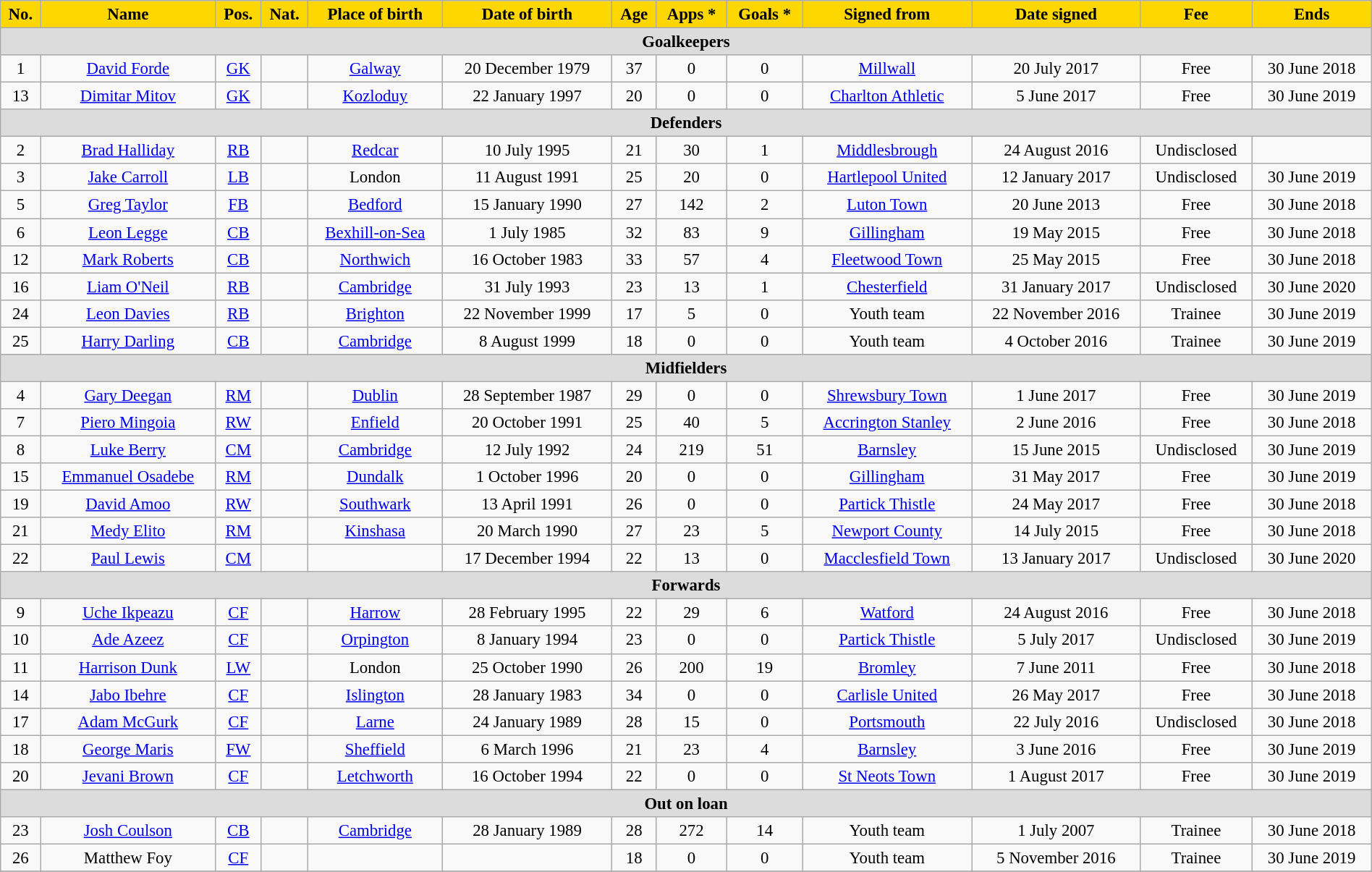<table class="wikitable" style="text-align:center; font-size:95%; width:100%;">
<tr>
<th style="background:#FFD700; color:black; text-align:center;">No.</th>
<th style="background:#FFD700; color:black; text-align:center;">Name</th>
<th style="background:#FFD700; color:black; text-align:center;">Pos.</th>
<th style="background:#FFD700; color:black; text-align:center;">Nat.</th>
<th style="background:#FFD700; color:black; text-align:center;">Place of birth</th>
<th style="background:#FFD700; color:black; text-align:center;">Date of birth</th>
<th style="background:#FFD700; color:black; text-align:center;">Age</th>
<th style="background:#FFD700; color:black; text-align:center;">Apps *</th>
<th style="background:#FFD700; color:black; text-align:center;">Goals *</th>
<th style="background:#FFD700; color:black; text-align:center;">Signed from</th>
<th style="background:#FFD700; color:black; text-align:center;">Date signed</th>
<th style="background:#FFD700; color:black; text-align:center;">Fee</th>
<th style="background:#FFD700; color:black; text-align:center;">Ends</th>
</tr>
<tr>
<th colspan="14" style="background:#dcdcdc; text-align:center;">Goalkeepers</th>
</tr>
<tr>
<td>1</td>
<td><a href='#'>David Forde</a></td>
<td><a href='#'>GK</a></td>
<td></td>
<td> <a href='#'>Galway</a></td>
<td>20 December 1979</td>
<td>37</td>
<td>0</td>
<td>0</td>
<td><a href='#'>Millwall</a></td>
<td>20 July 2017</td>
<td>Free</td>
<td>30 June 2018</td>
</tr>
<tr>
<td>13</td>
<td><a href='#'>Dimitar Mitov</a></td>
<td><a href='#'>GK</a></td>
<td></td>
<td> <a href='#'>Kozloduy</a></td>
<td>22 January 1997</td>
<td>20</td>
<td>0</td>
<td>0</td>
<td><a href='#'>Charlton Athletic</a></td>
<td>5 June 2017</td>
<td>Free</td>
<td>30 June 2019</td>
</tr>
<tr>
<th colspan="14" style="background:#dcdcdc; text-align:center;">Defenders</th>
</tr>
<tr>
<td>2</td>
<td><a href='#'>Brad Halliday</a></td>
<td><a href='#'>RB</a></td>
<td></td>
<td><a href='#'>Redcar</a></td>
<td>10 July 1995</td>
<td>21</td>
<td>30</td>
<td>1</td>
<td><a href='#'>Middlesbrough</a></td>
<td>24 August 2016</td>
<td>Undisclosed</td>
<td></td>
</tr>
<tr>
<td>3</td>
<td><a href='#'>Jake Carroll</a></td>
<td><a href='#'>LB</a></td>
<td></td>
<td>London</td>
<td>11 August 1991</td>
<td>25</td>
<td>20</td>
<td>0</td>
<td><a href='#'>Hartlepool United</a></td>
<td>12 January 2017</td>
<td>Undisclosed</td>
<td>30 June 2019</td>
</tr>
<tr>
<td>5</td>
<td><a href='#'>Greg Taylor</a></td>
<td><a href='#'>FB</a></td>
<td></td>
<td><a href='#'>Bedford</a></td>
<td>15 January 1990</td>
<td>27</td>
<td>142</td>
<td>2</td>
<td><a href='#'>Luton Town</a></td>
<td>20 June 2013</td>
<td>Free</td>
<td>30 June 2018</td>
</tr>
<tr>
<td>6</td>
<td><a href='#'>Leon Legge</a></td>
<td><a href='#'>CB</a></td>
<td></td>
<td><a href='#'>Bexhill-on-Sea</a></td>
<td>1 July 1985</td>
<td>32</td>
<td>83</td>
<td>9</td>
<td><a href='#'>Gillingham</a></td>
<td>19 May 2015</td>
<td>Free</td>
<td>30 June 2018</td>
</tr>
<tr>
<td>12</td>
<td><a href='#'>Mark Roberts</a></td>
<td><a href='#'>CB</a></td>
<td></td>
<td><a href='#'>Northwich</a></td>
<td>16 October 1983</td>
<td>33</td>
<td>57</td>
<td>4</td>
<td><a href='#'>Fleetwood Town</a></td>
<td>25 May 2015</td>
<td>Free</td>
<td>30 June 2018</td>
</tr>
<tr>
<td>16</td>
<td><a href='#'>Liam O'Neil</a></td>
<td><a href='#'>RB</a></td>
<td></td>
<td><a href='#'>Cambridge</a></td>
<td>31 July 1993</td>
<td>23</td>
<td>13</td>
<td>1</td>
<td><a href='#'>Chesterfield</a></td>
<td>31 January 2017</td>
<td>Undisclosed</td>
<td>30 June 2020</td>
</tr>
<tr>
<td>24</td>
<td><a href='#'>Leon Davies</a></td>
<td><a href='#'>RB</a></td>
<td></td>
<td><a href='#'>Brighton</a></td>
<td>22 November 1999</td>
<td>17</td>
<td>5</td>
<td>0</td>
<td>Youth team</td>
<td>22 November 2016</td>
<td>Trainee</td>
<td>30 June 2019</td>
</tr>
<tr>
<td>25</td>
<td><a href='#'>Harry Darling</a></td>
<td><a href='#'>CB</a></td>
<td></td>
<td><a href='#'>Cambridge</a></td>
<td>8 August 1999</td>
<td>18</td>
<td>0</td>
<td>0</td>
<td>Youth team</td>
<td>4 October 2016</td>
<td>Trainee</td>
<td>30 June 2019</td>
</tr>
<tr>
<th colspan="14" style="background:#dcdcdc; text-align:center;">Midfielders</th>
</tr>
<tr>
<td>4</td>
<td><a href='#'>Gary Deegan</a></td>
<td><a href='#'>RM</a></td>
<td></td>
<td> <a href='#'>Dublin</a></td>
<td>28 September 1987</td>
<td>29</td>
<td>0</td>
<td>0</td>
<td><a href='#'>Shrewsbury Town</a></td>
<td>1 June 2017</td>
<td>Free</td>
<td>30 June 2019</td>
</tr>
<tr>
<td>7</td>
<td><a href='#'>Piero Mingoia</a></td>
<td><a href='#'>RW</a></td>
<td></td>
<td><a href='#'>Enfield</a></td>
<td>20 October 1991</td>
<td>25</td>
<td>40</td>
<td>5</td>
<td><a href='#'>Accrington Stanley</a></td>
<td>2 June 2016</td>
<td>Free</td>
<td>30 June 2018</td>
</tr>
<tr>
<td>8</td>
<td><a href='#'>Luke Berry</a></td>
<td><a href='#'>CM</a></td>
<td></td>
<td><a href='#'>Cambridge</a></td>
<td>12 July 1992</td>
<td>24</td>
<td>219</td>
<td>51</td>
<td><a href='#'>Barnsley</a></td>
<td>15 June 2015</td>
<td>Undisclosed</td>
<td>30 June 2019</td>
</tr>
<tr>
<td>15</td>
<td><a href='#'>Emmanuel Osadebe</a></td>
<td><a href='#'>RM</a></td>
<td></td>
<td> <a href='#'>Dundalk</a></td>
<td>1 October 1996</td>
<td>20</td>
<td>0</td>
<td>0</td>
<td><a href='#'>Gillingham</a></td>
<td>31 May 2017</td>
<td>Free</td>
<td>30 June 2019</td>
</tr>
<tr>
<td>19</td>
<td><a href='#'>David Amoo</a></td>
<td><a href='#'>RW</a></td>
<td></td>
<td><a href='#'>Southwark</a></td>
<td>13 April 1991</td>
<td>26</td>
<td>0</td>
<td>0</td>
<td><a href='#'>Partick Thistle</a></td>
<td>24 May 2017</td>
<td>Free</td>
<td>30 June 2018</td>
</tr>
<tr>
<td>21</td>
<td><a href='#'>Medy Elito</a></td>
<td><a href='#'>RM</a></td>
<td></td>
<td> <a href='#'>Kinshasa</a></td>
<td>20 March 1990</td>
<td>27</td>
<td>23</td>
<td>5</td>
<td><a href='#'>Newport County</a></td>
<td>14 July 2015</td>
<td>Free</td>
<td>30 June 2018</td>
</tr>
<tr>
<td>22</td>
<td><a href='#'>Paul Lewis</a></td>
<td><a href='#'>CM</a></td>
<td></td>
<td></td>
<td>17 December 1994</td>
<td>22</td>
<td>13</td>
<td>0</td>
<td><a href='#'>Macclesfield Town</a></td>
<td>13 January 2017</td>
<td>Undisclosed</td>
<td>30 June 2020</td>
</tr>
<tr>
<th colspan="14" style="background:#dcdcdc; text-align:center;">Forwards</th>
</tr>
<tr>
<td>9</td>
<td><a href='#'>Uche Ikpeazu</a></td>
<td><a href='#'>CF</a></td>
<td></td>
<td><a href='#'>Harrow</a></td>
<td>28 February 1995</td>
<td>22</td>
<td>29</td>
<td>6</td>
<td><a href='#'>Watford</a></td>
<td>24 August 2016</td>
<td>Free</td>
<td>30 June 2018</td>
</tr>
<tr>
<td>10</td>
<td><a href='#'>Ade Azeez</a></td>
<td><a href='#'>CF</a></td>
<td></td>
<td><a href='#'>Orpington</a></td>
<td>8 January 1994</td>
<td>23</td>
<td>0</td>
<td>0</td>
<td><a href='#'>Partick Thistle</a></td>
<td>5 July 2017</td>
<td>Undisclosed</td>
<td>30 June 2019</td>
</tr>
<tr>
<td>11</td>
<td><a href='#'>Harrison Dunk</a></td>
<td><a href='#'>LW</a></td>
<td></td>
<td>London</td>
<td>25 October 1990</td>
<td>26</td>
<td>200</td>
<td>19</td>
<td><a href='#'>Bromley</a></td>
<td>7 June 2011</td>
<td>Free</td>
<td>30 June 2018</td>
</tr>
<tr>
<td>14</td>
<td><a href='#'>Jabo Ibehre</a></td>
<td><a href='#'>CF</a></td>
<td></td>
<td><a href='#'>Islington</a></td>
<td>28 January 1983</td>
<td>34</td>
<td>0</td>
<td>0</td>
<td><a href='#'>Carlisle United</a></td>
<td>26 May 2017</td>
<td>Free</td>
<td>30 June 2018</td>
</tr>
<tr>
<td>17</td>
<td><a href='#'>Adam McGurk</a></td>
<td><a href='#'>CF</a></td>
<td></td>
<td><a href='#'>Larne</a></td>
<td>24 January 1989</td>
<td>28</td>
<td>15</td>
<td>0</td>
<td><a href='#'>Portsmouth</a></td>
<td>22 July 2016</td>
<td>Undisclosed</td>
<td>30 June 2018</td>
</tr>
<tr>
<td>18</td>
<td><a href='#'>George Maris</a></td>
<td><a href='#'>FW</a></td>
<td></td>
<td><a href='#'>Sheffield</a></td>
<td>6 March 1996</td>
<td>21</td>
<td>23</td>
<td>4</td>
<td><a href='#'>Barnsley</a></td>
<td>3 June 2016</td>
<td>Free</td>
<td>30 June 2019</td>
</tr>
<tr>
<td>20</td>
<td><a href='#'>Jevani Brown</a></td>
<td><a href='#'>CF</a></td>
<td></td>
<td><a href='#'>Letchworth</a></td>
<td>16 October 1994</td>
<td>22</td>
<td>0</td>
<td>0</td>
<td><a href='#'>St Neots Town</a></td>
<td>1 August 2017</td>
<td>Free</td>
<td>30 June 2019</td>
</tr>
<tr>
<th colspan="14" style="background:#dcdcdc; text-align:center;">Out on loan</th>
</tr>
<tr>
<td>23</td>
<td><a href='#'>Josh Coulson</a></td>
<td><a href='#'>CB</a></td>
<td></td>
<td><a href='#'>Cambridge</a></td>
<td>28 January 1989</td>
<td>28</td>
<td>272</td>
<td>14</td>
<td>Youth team</td>
<td>1 July 2007</td>
<td>Trainee</td>
<td>30 June 2018</td>
</tr>
<tr>
<td>26</td>
<td>Matthew Foy</td>
<td><a href='#'>CF</a></td>
<td></td>
<td></td>
<td></td>
<td>18</td>
<td>0</td>
<td>0</td>
<td>Youth team</td>
<td>5 November 2016</td>
<td>Trainee</td>
<td>30 June 2019</td>
</tr>
<tr>
</tr>
</table>
